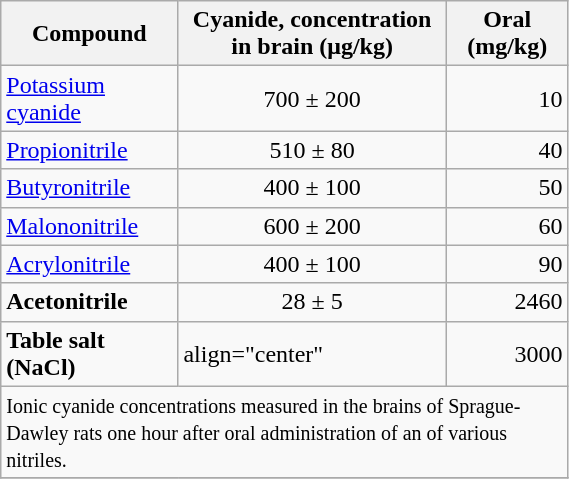<table class="wikitable" width=30%>
<tr>
<th>Compound</th>
<th>Cyanide, concentration in brain (μg/kg)</th>
<th>Oral  (mg/kg)</th>
</tr>
<tr>
<td><a href='#'>Potassium cyanide</a></td>
<td align="center">700 ± 200</td>
<td align="right">10</td>
</tr>
<tr>
<td><a href='#'>Propionitrile</a></td>
<td align="center">510 ± 80</td>
<td align="right">40</td>
</tr>
<tr>
<td><a href='#'>Butyronitrile</a></td>
<td align="center">400 ± 100</td>
<td align="right">50</td>
</tr>
<tr>
<td><a href='#'>Malononitrile</a></td>
<td align="center">600 ± 200</td>
<td align="right">60</td>
</tr>
<tr>
<td><a href='#'>Acrylonitrile</a></td>
<td align="center">400 ± 100</td>
<td align="right">90</td>
</tr>
<tr>
<td><strong>Acetonitrile</strong></td>
<td align="center">28 ± 5</td>
<td align="right">2460</td>
</tr>
<tr>
<td><strong>Table salt (NaCl)</strong></td>
<td>align="center" </td>
<td align="right">3000</td>
</tr>
<tr>
<td colspan=3><small>Ionic cyanide concentrations measured in the brains of Sprague-Dawley rats one hour after oral administration of an  of various nitriles.</small></td>
</tr>
<tr>
</tr>
</table>
